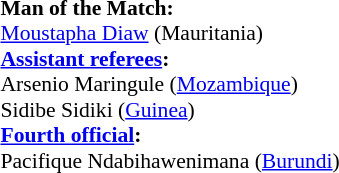<table width=50% style="font-size: 90%">
<tr>
<td><br><strong>Man of the Match:</strong>
<br><a href='#'>Moustapha Diaw</a> (Mauritania)<br><strong><a href='#'>Assistant referees</a>:</strong>
<br>Arsenio Maringule (<a href='#'>Mozambique</a>)
<br>Sidibe Sidiki (<a href='#'>Guinea</a>)
<br><strong><a href='#'>Fourth official</a>:</strong>
<br>Pacifique Ndabihawenimana (<a href='#'>Burundi</a>)</td>
</tr>
</table>
